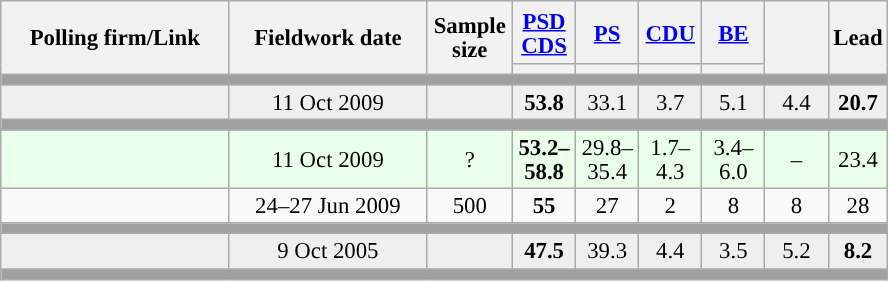<table class="wikitable collapsible sortable" style="text-align:center; font-size:95%; line-height:16px;">
<tr style="height:42px;">
<th style="width:145px;" rowspan="2">Polling firm/Link</th>
<th style="width:125px;" rowspan="2">Fieldwork date</th>
<th class="unsortable" style="width:50px;" rowspan="2">Sample size</th>
<th class="unsortable" style="width:35px;"><a href='#'>PSD</a><br><a href='#'>CDS</a></th>
<th class="unsortable" style="width:35px;"><a href='#'>PS</a></th>
<th class="unsortable" style="width:35px;"><a href='#'>CDU</a></th>
<th class="unsortable" style="width:35px;"><a href='#'>BE</a></th>
<th class="unsortable" style="width:35px;" rowspan="2"></th>
<th class="unsortable" style="width:30px;" rowspan="2">Lead</th>
</tr>
<tr>
<th class="unsortable" style="color:inherit;background:"></th>
<th class="unsortable" style="color:inherit;background:"></th>
<th class="unsortable" style="color:inherit;background:"></th>
<th class="unsortable" style="color:inherit;background:"></th>
</tr>
<tr>
<td colspan="13" style="background:#A0A0A0"></td>
</tr>
<tr style="background:#EFEFEF;">
<td><strong></strong></td>
<td data-sort-value="2019-10-06">11 Oct 2009</td>
<td></td>
<td><strong>53.8</strong><br></td>
<td>33.1<br></td>
<td>3.7<br></td>
<td>5.1<br></td>
<td>4.4</td>
<td style="background:"><strong>20.7</strong></td>
</tr>
<tr>
<td colspan="13" style="background:#A0A0A0"></td>
</tr>
<tr>
</tr>
<tr style="background:#EAFFEA"|>
<td></td>
<td data-sort-value="2019-10-06">11 Oct 2009</td>
<td>?</td>
<td><strong>53.2–<br>58.8</strong></td>
<td>29.8–<br>35.4</td>
<td>1.7–<br>4.3</td>
<td>3.4–<br>6.0</td>
<td>–</td>
<td style="background:">23.4</td>
</tr>
<tr>
<td align="center"></td>
<td align="center">24–27 Jun 2009</td>
<td>500</td>
<td align="center" ><strong>55</strong></td>
<td align="center">27</td>
<td align="center">2</td>
<td align="center">8</td>
<td align="center">8</td>
<td style="background:">28</td>
</tr>
<tr>
<td colspan="13" style="background:#A0A0A0"></td>
</tr>
<tr style="background:#EFEFEF;">
<td><strong></strong></td>
<td data-sort-value="2019-10-06">9 Oct 2005</td>
<td></td>
<td><strong>47.5</strong><br></td>
<td>39.3<br></td>
<td>4.4<br></td>
<td>3.5<br></td>
<td>5.2</td>
<td style="background:"><strong>8.2</strong></td>
</tr>
<tr>
<td colspan="13" style="background:#A0A0A0"></td>
</tr>
</table>
